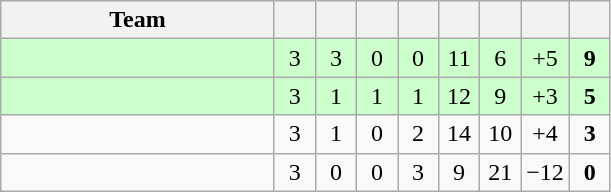<table class="wikitable" style="text-align: center;">
<tr>
<th width="175">Team</th>
<th width="20"></th>
<th width="20"></th>
<th width="20"></th>
<th width="20"></th>
<th width="20"></th>
<th width="20"></th>
<th width="20"></th>
<th width="20"></th>
</tr>
<tr align=center bgcolor="#ccffcc">
<td style="text-align:left;"></td>
<td>3</td>
<td>3</td>
<td>0</td>
<td>0</td>
<td>11</td>
<td>6</td>
<td>+5</td>
<td><strong>9</strong></td>
</tr>
<tr align=center bgcolor="#ccffcc">
<td style="text-align:left;"></td>
<td>3</td>
<td>1</td>
<td>1</td>
<td>1</td>
<td>12</td>
<td>9</td>
<td>+3</td>
<td><strong>5</strong></td>
</tr>
<tr align=center>
<td style="text-align:left;"></td>
<td>3</td>
<td>1</td>
<td>0</td>
<td>2</td>
<td>14</td>
<td>10</td>
<td>+4</td>
<td><strong>3</strong></td>
</tr>
<tr align=center>
<td style="text-align:left;"></td>
<td>3</td>
<td>0</td>
<td>0</td>
<td>3</td>
<td>9</td>
<td>21</td>
<td>−12</td>
<td><strong>0</strong></td>
</tr>
</table>
